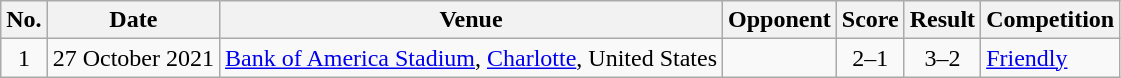<table class="wikitable sortable">
<tr>
<th scope="col">No.</th>
<th scope="col">Date</th>
<th scope="col">Venue</th>
<th scope="col">Opponent</th>
<th scope="col">Score</th>
<th scope="col">Result</th>
<th scope="col">Competition</th>
</tr>
<tr>
<td align="center">1</td>
<td>27 October 2021</td>
<td><a href='#'>Bank of America Stadium</a>, <a href='#'>Charlotte</a>, United States</td>
<td></td>
<td align="center">2–1</td>
<td align="center">3–2</td>
<td><a href='#'>Friendly</a></td>
</tr>
</table>
